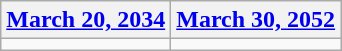<table class=wikitable>
<tr>
<th><a href='#'>March 20, 2034</a></th>
<th><a href='#'>March 30, 2052</a></th>
</tr>
<tr>
<td></td>
<td></td>
</tr>
</table>
